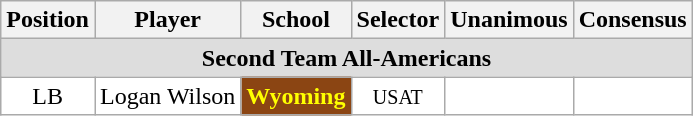<table class="wikitable">
<tr>
<th>Position</th>
<th>Player</th>
<th>School</th>
<th>Selector</th>
<th>Unanimous</th>
<th>Consensus</th>
</tr>
<tr>
<td colspan="6" style="text-align:center; background:#ddd;"><strong>Second Team All-Americans</strong></td>
</tr>
<tr style="text-align:center;">
<td style="background:white">LB</td>
<td style="background:white">Logan Wilson</td>
<th style="background:#8B4513; color:#FFFF00;">Wyoming</th>
<td style="background:white"><small>USAT</small></td>
<td style="background:white"></td>
<td style="background:white"></td>
</tr>
</table>
